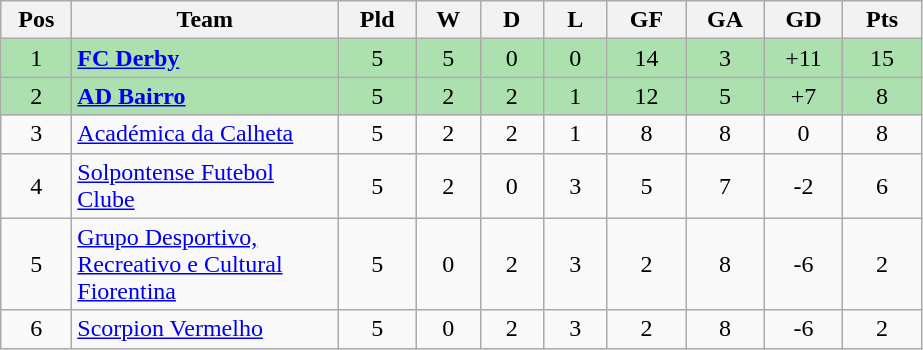<table class="wikitable" style="text-align: center;">
<tr>
<th style="width: 40px;">Pos</th>
<th style="width: 170px;">Team</th>
<th style="width: 45px;">Pld</th>
<th style="width: 35px;">W</th>
<th style="width: 35px;">D</th>
<th style="width: 35px;">L</th>
<th style="width: 45px;">GF</th>
<th style="width: 45px;">GA</th>
<th style="width: 45px;">GD</th>
<th style="width: 45px;">Pts</th>
</tr>
<tr style="background:#ACE1AF;">
<td>1</td>
<td style="text-align: left;"><strong><a href='#'>FC Derby</a></strong></td>
<td>5</td>
<td>5</td>
<td>0</td>
<td>0</td>
<td>14</td>
<td>3</td>
<td>+11</td>
<td>15</td>
</tr>
<tr style="background:#ACE1AF;">
<td>2</td>
<td style="text-align: left;"><strong><a href='#'>AD Bairro</a></strong></td>
<td>5</td>
<td>2</td>
<td>2</td>
<td>1</td>
<td>12</td>
<td>5</td>
<td>+7</td>
<td>8</td>
</tr>
<tr>
<td>3</td>
<td style="text-align: left;"><a href='#'>Académica da Calheta</a></td>
<td>5</td>
<td>2</td>
<td>2</td>
<td>1</td>
<td>8</td>
<td>8</td>
<td>0</td>
<td>8</td>
</tr>
<tr>
<td>4</td>
<td style="text-align: left;"><a href='#'>Solpontense Futebol Clube</a></td>
<td>5</td>
<td>2</td>
<td>0</td>
<td>3</td>
<td>5</td>
<td>7</td>
<td>-2</td>
<td>6</td>
</tr>
<tr>
<td>5</td>
<td style="text-align: left;"><a href='#'>Grupo Desportivo, Recreativo e Cultural Fiorentina</a></td>
<td>5</td>
<td>0</td>
<td>2</td>
<td>3</td>
<td>2</td>
<td>8</td>
<td>-6</td>
<td>2</td>
</tr>
<tr>
<td>6</td>
<td style="text-align: left;"><a href='#'>Scorpion Vermelho</a></td>
<td>5</td>
<td>0</td>
<td>2</td>
<td>3</td>
<td>2</td>
<td>8</td>
<td>-6</td>
<td>2</td>
</tr>
</table>
